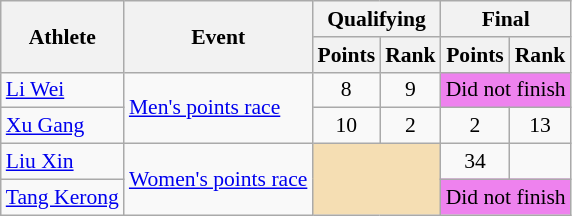<table class=wikitable style="font-size:90%">
<tr>
<th rowspan=2>Athlete</th>
<th rowspan=2>Event</th>
<th colspan=2>Qualifying</th>
<th colspan=2>Final</th>
</tr>
<tr>
<th>Points</th>
<th>Rank</th>
<th>Points</th>
<th>Rank</th>
</tr>
<tr>
<td><a href='#'>Li Wei</a></td>
<td rowspan=2><a href='#'>Men's points race</a></td>
<td align=center>8</td>
<td align=center>9</td>
<td colspan="2"  style="text-align:center; background:violet;">Did not finish</td>
</tr>
<tr>
<td><a href='#'>Xu Gang</a></td>
<td align=center>10</td>
<td align=center>2</td>
<td align=center>2</td>
<td align=center>13</td>
</tr>
<tr>
<td><a href='#'>Liu Xin</a></td>
<td rowspan=2><a href='#'>Women's points race</a></td>
<td colspan="2" rowspan=2 style="text-align:center; background:wheat;"></td>
<td align=center>34</td>
<td align=center></td>
</tr>
<tr>
<td><a href='#'>Tang Kerong</a></td>
<td colspan="2"  style="text-align:center; background:violet;">Did not finish</td>
</tr>
</table>
